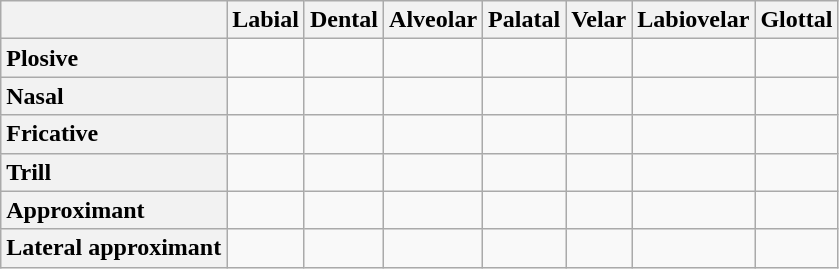<table class="wikitable" style="text-align: center;">
<tr>
<th> </th>
<th>Labial</th>
<th>Dental</th>
<th>Alveolar</th>
<th>Palatal</th>
<th>Velar</th>
<th>Labiovelar</th>
<th>Glottal</th>
</tr>
<tr>
<th style="text-align: left;">Plosive</th>
<td></td>
<td></td>
<td></td>
<td></td>
<td></td>
<td></td>
<td></td>
</tr>
<tr>
<th style="text-align: left;">Nasal</th>
<td></td>
<td></td>
<td></td>
<td></td>
<td></td>
<td></td>
<td></td>
</tr>
<tr>
<th style="text-align: left;">Fricative</th>
<td></td>
<td></td>
<td></td>
<td></td>
<td></td>
<td></td>
<td></td>
</tr>
<tr>
<th style="text-align: left;">Trill</th>
<td></td>
<td></td>
<td></td>
<td></td>
<td></td>
<td></td>
<td></td>
</tr>
<tr>
<th style="text-align: left;">Approximant</th>
<td></td>
<td></td>
<td></td>
<td></td>
<td></td>
<td></td>
<td></td>
</tr>
<tr>
<th style="text-align: left;">Lateral approximant</th>
<td></td>
<td></td>
<td></td>
<td></td>
<td></td>
<td></td>
<td></td>
</tr>
</table>
